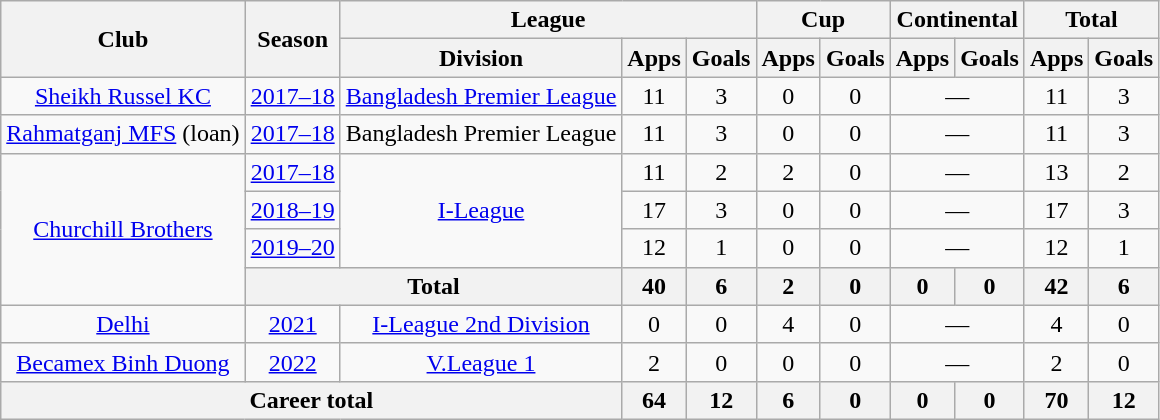<table class="wikitable" style="text-align:center">
<tr>
<th rowspan="2">Club</th>
<th rowspan="2">Season</th>
<th colspan="3">League</th>
<th colspan="2">Cup</th>
<th colspan="2">Continental</th>
<th colspan="2">Total</th>
</tr>
<tr>
<th>Division</th>
<th>Apps</th>
<th>Goals</th>
<th>Apps</th>
<th>Goals</th>
<th>Apps</th>
<th>Goals</th>
<th>Apps</th>
<th>Goals</th>
</tr>
<tr>
<td><a href='#'>Sheikh Russel KC</a></td>
<td><a href='#'>2017–18</a></td>
<td><a href='#'>Bangladesh Premier League</a></td>
<td>11</td>
<td>3</td>
<td>0</td>
<td>0</td>
<td colspan="2">—</td>
<td>11</td>
<td>3</td>
</tr>
<tr>
<td><a href='#'>Rahmatganj MFS</a> (loan)</td>
<td><a href='#'>2017–18</a></td>
<td>Bangladesh Premier League</td>
<td>11</td>
<td>3</td>
<td>0</td>
<td>0</td>
<td colspan="2">—</td>
<td>11</td>
<td>3</td>
</tr>
<tr>
<td rowspan="4"><a href='#'>Churchill Brothers</a></td>
<td><a href='#'>2017–18</a></td>
<td rowspan="3"><a href='#'>I-League</a></td>
<td>11</td>
<td>2</td>
<td>2</td>
<td>0</td>
<td colspan="2">—</td>
<td>13</td>
<td>2</td>
</tr>
<tr>
<td><a href='#'>2018–19</a></td>
<td>17</td>
<td>3</td>
<td>0</td>
<td>0</td>
<td colspan="2">—</td>
<td>17</td>
<td>3</td>
</tr>
<tr>
<td><a href='#'>2019–20</a></td>
<td>12</td>
<td>1</td>
<td>0</td>
<td>0</td>
<td colspan="2">—</td>
<td>12</td>
<td>1</td>
</tr>
<tr>
<th colspan="2">Total</th>
<th>40</th>
<th>6</th>
<th>2</th>
<th>0</th>
<th>0</th>
<th>0</th>
<th>42</th>
<th>6</th>
</tr>
<tr>
<td><a href='#'>Delhi</a></td>
<td><a href='#'>2021</a></td>
<td><a href='#'>I-League 2nd Division</a></td>
<td>0</td>
<td>0</td>
<td>4</td>
<td>0</td>
<td colspan="2">—</td>
<td>4</td>
<td>0</td>
</tr>
<tr>
<td><a href='#'>Becamex Binh Duong</a></td>
<td><a href='#'>2022</a></td>
<td><a href='#'>V.League 1</a></td>
<td>2</td>
<td>0</td>
<td>0</td>
<td>0</td>
<td colspan="2">—</td>
<td>2</td>
<td>0</td>
</tr>
<tr>
<th colspan="3">Career total</th>
<th>64</th>
<th>12</th>
<th>6</th>
<th>0</th>
<th>0</th>
<th>0</th>
<th>70</th>
<th>12</th>
</tr>
</table>
